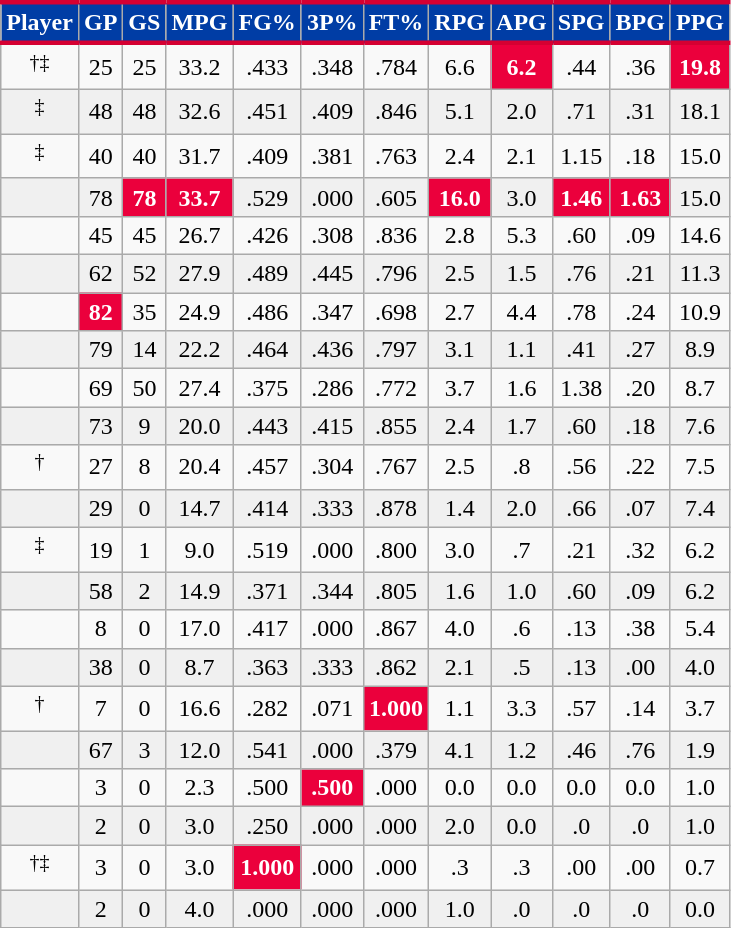<table class="wikitable sortable" style="text-align:right;">
<tr>
<th style="background:#003DA5; color:#FFFFFF; border-top:#D50032 3px solid; border-bottom:#D50032 3px solid;">Player</th>
<th style="background:#003DA5; color:#FFFFFF; border-top:#D50032 3px solid; border-bottom:#D50032 3px solid;">GP</th>
<th style="background:#003DA5; color:#FFFFFF; border-top:#D50032 3px solid; border-bottom:#D50032 3px solid;">GS</th>
<th style="background:#003DA5; color:#FFFFFF; border-top:#D50032 3px solid; border-bottom:#D50032 3px solid;">MPG</th>
<th style="background:#003DA5; color:#FFFFFF; border-top:#D50032 3px solid; border-bottom:#D50032 3px solid;">FG%</th>
<th style="background:#003DA5; color:#FFFFFF; border-top:#D50032 3px solid; border-bottom:#D50032 3px solid;">3P%</th>
<th style="background:#003DA5; color:#FFFFFF; border-top:#D50032 3px solid; border-bottom:#D50032 3px solid;">FT%</th>
<th style="background:#003DA5; color:#FFFFFF; border-top:#D50032 3px solid; border-bottom:#D50032 3px solid;">RPG</th>
<th style="background:#003DA5; color:#FFFFFF; border-top:#D50032 3px solid; border-bottom:#D50032 3px solid;">APG</th>
<th style="background:#003DA5; color:#FFFFFF; border-top:#D50032 3px solid; border-bottom:#D50032 3px solid;">SPG</th>
<th style="background:#003DA5; color:#FFFFFF; border-top:#D50032 3px solid; border-bottom:#D50032 3px solid;">BPG</th>
<th style="background:#003DA5; color:#FFFFFF; border-top:#D50032 3px solid; border-bottom:#D50032 3px solid;">PPG</th>
</tr>
<tr align="center" bgcolor="">
<td><sup>†‡</sup></td>
<td>25</td>
<td>25</td>
<td>33.2</td>
<td>.433</td>
<td>.348</td>
<td>.784</td>
<td>6.6</td>
<td style="background:#eb003c;color:white;"><strong>6.2</strong></td>
<td>.44</td>
<td>.36</td>
<td style="background:#eb003c;color:white;"><strong>19.8</strong></td>
</tr>
<tr align="center" bgcolor="f0f0f0">
<td><sup>‡</sup></td>
<td>48</td>
<td>48</td>
<td>32.6</td>
<td>.451</td>
<td>.409</td>
<td>.846</td>
<td>5.1</td>
<td>2.0</td>
<td>.71</td>
<td>.31</td>
<td>18.1</td>
</tr>
<tr align="center" bgcolor="">
<td><sup>‡</sup></td>
<td>40</td>
<td>40</td>
<td>31.7</td>
<td>.409</td>
<td>.381</td>
<td>.763</td>
<td>2.4</td>
<td>2.1</td>
<td>1.15</td>
<td>.18</td>
<td>15.0</td>
</tr>
<tr align="center" bgcolor="f0f0f0">
<td></td>
<td>78</td>
<td style="background:#eb003c;color:white;"><strong>78</strong></td>
<td style="background:#eb003c;color:white;"><strong>33.7</strong></td>
<td>.529</td>
<td>.000</td>
<td>.605</td>
<td style="background:#eb003c;color:white;"><strong>16.0</strong></td>
<td>3.0</td>
<td style="background:#eb003c;color:white;"><strong>1.46</strong></td>
<td style="background:#eb003c;color:white;"><strong>1.63</strong></td>
<td>15.0</td>
</tr>
<tr align="center" bgcolor="">
<td></td>
<td>45</td>
<td>45</td>
<td>26.7</td>
<td>.426</td>
<td>.308</td>
<td>.836</td>
<td>2.8</td>
<td>5.3</td>
<td>.60</td>
<td>.09</td>
<td>14.6</td>
</tr>
<tr align="center" bgcolor="f0f0f0">
<td></td>
<td>62</td>
<td>52</td>
<td>27.9</td>
<td>.489</td>
<td>.445</td>
<td>.796</td>
<td>2.5</td>
<td>1.5</td>
<td>.76</td>
<td>.21</td>
<td>11.3</td>
</tr>
<tr align="center" bgcolor="">
<td></td>
<td style="background:#eb003c;color:white;"><strong>82</strong></td>
<td>35</td>
<td>24.9</td>
<td>.486</td>
<td>.347</td>
<td>.698</td>
<td>2.7</td>
<td>4.4</td>
<td>.78</td>
<td>.24</td>
<td>10.9</td>
</tr>
<tr align="center" bgcolor="f0f0f0">
<td></td>
<td>79</td>
<td>14</td>
<td>22.2</td>
<td>.464</td>
<td>.436</td>
<td>.797</td>
<td>3.1</td>
<td>1.1</td>
<td>.41</td>
<td>.27</td>
<td>8.9</td>
</tr>
<tr align="center" bgcolor="">
<td></td>
<td>69</td>
<td>50</td>
<td>27.4</td>
<td>.375</td>
<td>.286</td>
<td>.772</td>
<td>3.7</td>
<td>1.6</td>
<td>1.38</td>
<td>.20</td>
<td>8.7</td>
</tr>
<tr align="center" bgcolor="f0f0f0">
<td></td>
<td>73</td>
<td>9</td>
<td>20.0</td>
<td>.443</td>
<td>.415</td>
<td>.855</td>
<td>2.4</td>
<td>1.7</td>
<td>.60</td>
<td>.18</td>
<td>7.6</td>
</tr>
<tr align="center" bgcolor="">
<td><sup>†</sup></td>
<td>27</td>
<td>8</td>
<td>20.4</td>
<td>.457</td>
<td>.304</td>
<td>.767</td>
<td>2.5</td>
<td>.8</td>
<td>.56</td>
<td>.22</td>
<td>7.5</td>
</tr>
<tr align="center" bgcolor="f0f0f0">
<td></td>
<td>29</td>
<td>0</td>
<td>14.7</td>
<td>.414</td>
<td>.333</td>
<td>.878</td>
<td>1.4</td>
<td>2.0</td>
<td>.66</td>
<td>.07</td>
<td>7.4</td>
</tr>
<tr align="center" bgcolor="">
<td><sup>‡</sup></td>
<td>19</td>
<td>1</td>
<td>9.0</td>
<td>.519</td>
<td>.000</td>
<td>.800</td>
<td>3.0</td>
<td>.7</td>
<td>.21</td>
<td>.32</td>
<td>6.2</td>
</tr>
<tr align="center" bgcolor="f0f0f0">
<td></td>
<td>58</td>
<td>2</td>
<td>14.9</td>
<td>.371</td>
<td>.344</td>
<td>.805</td>
<td>1.6</td>
<td>1.0</td>
<td>.60</td>
<td>.09</td>
<td>6.2</td>
</tr>
<tr align="center" bgcolor="">
<td></td>
<td>8</td>
<td>0</td>
<td>17.0</td>
<td>.417</td>
<td>.000</td>
<td>.867</td>
<td>4.0</td>
<td>.6</td>
<td>.13</td>
<td>.38</td>
<td>5.4</td>
</tr>
<tr align="center" bgcolor="f0f0f0">
<td></td>
<td>38</td>
<td>0</td>
<td>8.7</td>
<td>.363</td>
<td>.333</td>
<td>.862</td>
<td>2.1</td>
<td>.5</td>
<td>.13</td>
<td>.00</td>
<td>4.0</td>
</tr>
<tr align="center" bgcolor="">
<td><sup>†</sup></td>
<td>7</td>
<td>0</td>
<td>16.6</td>
<td>.282</td>
<td>.071</td>
<td style="background:#eb003c;color:white;"><strong>1.000</strong></td>
<td>1.1</td>
<td>3.3</td>
<td>.57</td>
<td>.14</td>
<td>3.7</td>
</tr>
<tr align="center" bgcolor="f0f0f0">
<td></td>
<td>67</td>
<td>3</td>
<td>12.0</td>
<td>.541</td>
<td>.000</td>
<td>.379</td>
<td>4.1</td>
<td>1.2</td>
<td>.46</td>
<td>.76</td>
<td>1.9</td>
</tr>
<tr align="center" bgcolor="">
<td></td>
<td>3</td>
<td>0</td>
<td>2.3</td>
<td>.500</td>
<td style="background:#eb003c;color:white;"><strong>.500</strong></td>
<td>.000</td>
<td>0.0</td>
<td>0.0</td>
<td>0.0</td>
<td>0.0</td>
<td>1.0</td>
</tr>
<tr align="center" bgcolor="f0f0f0">
<td></td>
<td>2</td>
<td>0</td>
<td>3.0</td>
<td>.250</td>
<td>.000</td>
<td>.000</td>
<td>2.0</td>
<td>0.0</td>
<td>.0</td>
<td>.0</td>
<td>1.0</td>
</tr>
<tr align="center" bgcolor="">
<td><sup>†‡</sup></td>
<td>3</td>
<td>0</td>
<td>3.0</td>
<td style="background:#eb003c;color:white;"><strong>1.000</strong></td>
<td>.000</td>
<td>.000</td>
<td>.3</td>
<td>.3</td>
<td>.00</td>
<td>.00</td>
<td>0.7</td>
</tr>
<tr align="center" bgcolor="f0f0f0">
<td></td>
<td>2</td>
<td>0</td>
<td>4.0</td>
<td>.000</td>
<td>.000</td>
<td>.000</td>
<td>1.0</td>
<td>.0</td>
<td>.0</td>
<td>.0</td>
<td>0.0</td>
</tr>
</table>
